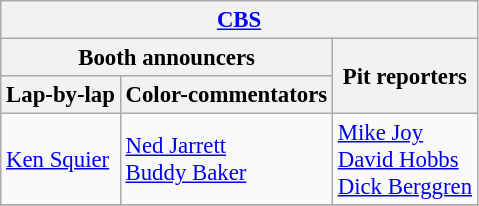<table class="wikitable" style="font-size: 95%">
<tr>
<th colspan=3><a href='#'>CBS</a></th>
</tr>
<tr>
<th colspan=2>Booth announcers</th>
<th rowspan=2>Pit reporters</th>
</tr>
<tr>
<th><strong>Lap-by-lap</strong></th>
<th><strong>Color-commentators</strong></th>
</tr>
<tr>
<td><a href='#'>Ken Squier</a></td>
<td><a href='#'>Ned Jarrett</a> <br> <a href='#'>Buddy Baker</a></td>
<td><a href='#'>Mike Joy</a> <br> <a href='#'>David Hobbs</a> <br> <a href='#'>Dick Berggren</a></td>
</tr>
<tr>
</tr>
</table>
